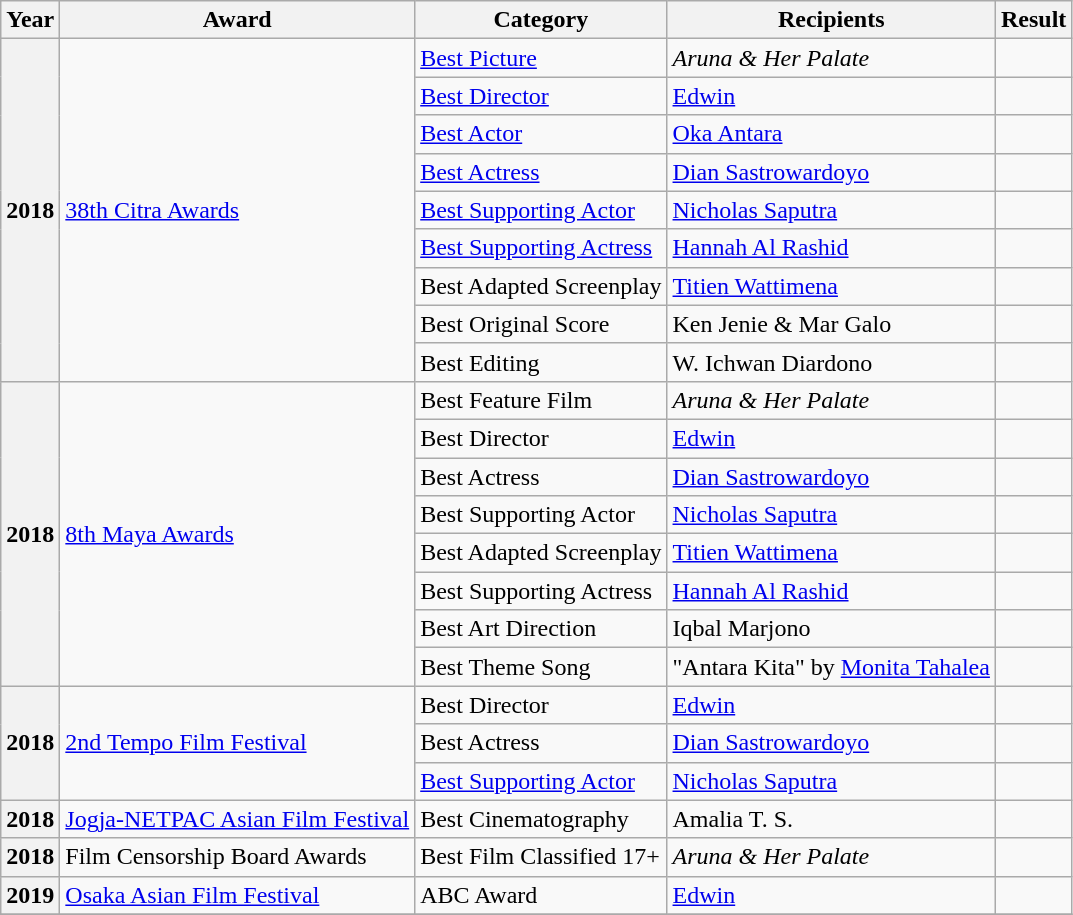<table class="wikitable sortable">
<tr>
<th>Year</th>
<th>Award</th>
<th>Category</th>
<th>Recipients</th>
<th>Result</th>
</tr>
<tr>
<th rowspan="9">2018</th>
<td rowspan="9"><a href='#'>38th Citra Awards</a></td>
<td><a href='#'>Best Picture</a></td>
<td><em>Aruna & Her Palate</em></td>
<td></td>
</tr>
<tr>
<td><a href='#'>Best Director</a></td>
<td><a href='#'>Edwin</a></td>
<td></td>
</tr>
<tr>
<td><a href='#'>Best Actor</a></td>
<td><a href='#'>Oka Antara</a></td>
<td></td>
</tr>
<tr>
<td><a href='#'>Best Actress</a></td>
<td><a href='#'>Dian Sastrowardoyo</a></td>
<td></td>
</tr>
<tr>
<td><a href='#'>Best Supporting Actor</a></td>
<td><a href='#'>Nicholas Saputra</a></td>
<td></td>
</tr>
<tr>
<td><a href='#'>Best Supporting Actress</a></td>
<td><a href='#'>Hannah Al Rashid</a></td>
<td></td>
</tr>
<tr>
<td>Best Adapted Screenplay</td>
<td><a href='#'>Titien Wattimena</a></td>
<td></td>
</tr>
<tr>
<td>Best Original Score</td>
<td>Ken Jenie & Mar Galo</td>
<td></td>
</tr>
<tr>
<td>Best Editing</td>
<td>W. Ichwan Diardono</td>
<td></td>
</tr>
<tr>
<th rowspan="8">2018</th>
<td rowspan="8"><a href='#'>8th Maya Awards</a></td>
<td>Best Feature Film</td>
<td><em>Aruna & Her Palate</em></td>
<td></td>
</tr>
<tr>
<td>Best Director</td>
<td><a href='#'>Edwin</a></td>
<td></td>
</tr>
<tr>
<td>Best Actress</td>
<td><a href='#'>Dian Sastrowardoyo</a></td>
<td></td>
</tr>
<tr>
<td>Best Supporting Actor</td>
<td><a href='#'>Nicholas Saputra</a></td>
<td></td>
</tr>
<tr>
<td>Best Adapted Screenplay</td>
<td><a href='#'>Titien Wattimena</a></td>
<td></td>
</tr>
<tr>
<td>Best Supporting Actress</td>
<td><a href='#'>Hannah Al Rashid</a></td>
<td></td>
</tr>
<tr>
<td>Best Art Direction</td>
<td>Iqbal Marjono</td>
<td></td>
</tr>
<tr>
<td>Best Theme Song</td>
<td>"Antara Kita" by <a href='#'>Monita Tahalea</a></td>
<td></td>
</tr>
<tr>
<th rowspan="3">2018</th>
<td rowspan="3"><a href='#'>2nd Tempo Film Festival</a></td>
<td>Best Director</td>
<td><a href='#'>Edwin</a></td>
<td></td>
</tr>
<tr>
<td>Best Actress</td>
<td><a href='#'>Dian Sastrowardoyo</a></td>
<td></td>
</tr>
<tr>
<td><a href='#'>Best Supporting Actor</a></td>
<td><a href='#'>Nicholas Saputra</a></td>
<td></td>
</tr>
<tr>
<th>2018</th>
<td><a href='#'>Jogja-NETPAC Asian Film Festival</a></td>
<td>Best Cinematography</td>
<td>Amalia T. S.</td>
<td></td>
</tr>
<tr>
<th>2018</th>
<td>Film Censorship Board Awards</td>
<td>Best Film Classified 17+</td>
<td><em>Aruna & Her Palate</em></td>
<td></td>
</tr>
<tr>
<th>2019</th>
<td><a href='#'>Osaka Asian Film Festival</a></td>
<td>ABC Award</td>
<td><a href='#'>Edwin</a></td>
<td></td>
</tr>
<tr>
</tr>
</table>
